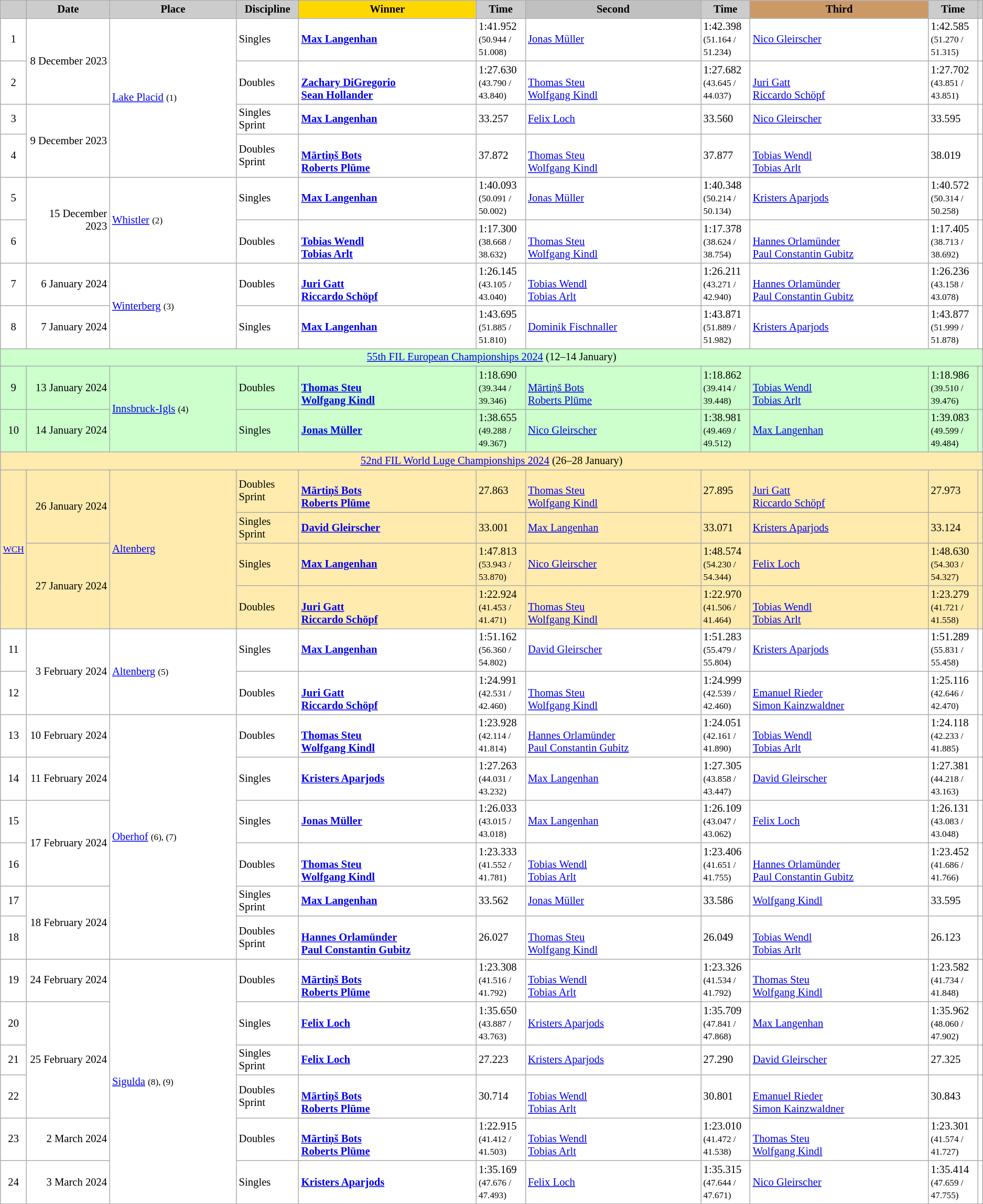<table class="wikitable plainrowheaders" style="background:#fff; font-size:86%; line-height:16px; border:grey solid 1px; border-collapse:collapse;">
<tr>
<th scope="col" style="background:#ccc; width=5 px;"></th>
<th scope="col" style="background:#ccc; width:120px;">Date</th>
<th scope="col" style="background:#ccc; width:200px;">Place<br> </th>
<th scope="col" style="background:#ccc; width:80px;">Discipline</th>
<th scope="col" style="background:gold; width:290px;">Winner</th>
<th scope="col" style="background:#ccc; width:60px;">Time</th>
<th scope="col" style="background:silver; width:290px;">Second</th>
<th scope="col" style="background:#ccc; width:60px;">Time</th>
<th scope="col" style="background:#c96; width:290px;">Third</th>
<th scope="col" style="background:#ccc; width:60px;">Time</th>
<th scope="col" style="background:#ccc; width=5 px;"></th>
</tr>
<tr>
<td align="center">1</td>
<td rowspan=2 align="right">8 December 2023</td>
<td rowspan=4> <a href='#'>Lake Placid</a> <small>(1)</small></td>
<td>Singles</td>
<td> <strong><a href='#'>Max Langenhan</a></strong></td>
<td>1:41.952<br><small>(50.944 / 51.008)</small></td>
<td> <a href='#'>Jonas Müller</a></td>
<td>1:42.398<br><small>(51.164 / 51.234)</small></td>
<td> <a href='#'>Nico Gleirscher</a></td>
<td>1:42.585<br><small>(51.270 / 51.315)</small></td>
<td></td>
</tr>
<tr>
<td align="center">2</td>
<td>Doubles</td>
<td><strong><small></small><br><a href='#'>Zachary DiGregorio</a><br><a href='#'>Sean Hollander</a></strong></td>
<td>1:27.630<br><small>(43.790 / 43.840)</small></td>
<td><small></small><br><a href='#'>Thomas Steu</a><br><a href='#'>Wolfgang Kindl</a></td>
<td>1:27.682<br><small>(43.645 / 44.037)</small></td>
<td><small></small><br><a href='#'>Juri Gatt</a><br><a href='#'>Riccardo Schöpf</a></td>
<td>1:27.702<br><small>(43.851 / 43.851)</small></td>
<td></td>
</tr>
<tr>
<td align="center">3</td>
<td rowspan=2 align="right">9 December 2023</td>
<td>Singles Sprint</td>
<td> <strong><a href='#'>Max Langenhan</a></strong></td>
<td>33.257</td>
<td> <a href='#'>Felix Loch</a></td>
<td>33.560</td>
<td> <a href='#'>Nico Gleirscher</a></td>
<td>33.595</td>
<td></td>
</tr>
<tr>
<td align="center">4</td>
<td>Doubles Sprint</td>
<td><strong><small></small><br><a href='#'>Mārtiņš Bots</a><br><a href='#'>Roberts Plūme</a></strong></td>
<td>37.872</td>
<td><small></small><br><a href='#'>Thomas Steu</a><br><a href='#'>Wolfgang Kindl</a></td>
<td>37.877</td>
<td><small></small><br><a href='#'>Tobias Wendl</a><br><a href='#'>Tobias Arlt</a></td>
<td>38.019</td>
<td></td>
</tr>
<tr>
<td align="center">5</td>
<td rowspan=2 align="right">15 December 2023</td>
<td rowspan=2> <a href='#'>Whistler</a> <small>(2)</small></td>
<td>Singles</td>
<td> <strong><a href='#'>Max Langenhan</a></strong></td>
<td>1:40.093<br><small>(50.091 / 50.002)</small></td>
<td> <a href='#'>Jonas Müller</a></td>
<td>1:40.348<br><small>(50.214 / 50.134)</small></td>
<td> <a href='#'>Kristers Aparjods</a></td>
<td>1:40.572<br><small>(50.314 / 50.258)</small></td>
<td></td>
</tr>
<tr>
<td align="center">6</td>
<td>Doubles</td>
<td><strong><small></small><br><a href='#'>Tobias Wendl</a><br><a href='#'>Tobias Arlt</a></strong></td>
<td>1:17.300<br><small>(38.668 / 38.632)</small></td>
<td><small></small><br><a href='#'>Thomas Steu</a><br><a href='#'>Wolfgang Kindl</a></td>
<td>1:17.378<br><small>(38.624 / 38.754)</small></td>
<td><small></small><br><a href='#'>Hannes Orlamünder</a><br><a href='#'>Paul Constantin Gubitz</a></td>
<td>1:17.405<br><small>(38.713 / 38.692)</small></td>
<td></td>
</tr>
<tr>
<td align="center">7</td>
<td align="right">6 January 2024</td>
<td rowspan=2> <a href='#'>Winterberg</a> <small>(3)</small></td>
<td>Doubles</td>
<td><strong><small></small><br><a href='#'>Juri Gatt</a><br><a href='#'>Riccardo Schöpf</a></strong></td>
<td>1:26.145<br><small>(43.105 / 43.040)</small></td>
<td><small></small><br><a href='#'>Tobias Wendl</a><br><a href='#'>Tobias Arlt</a></td>
<td>1:26.211<br><small>(43.271 / 42.940)</small></td>
<td><small></small><br><a href='#'>Hannes Orlamünder</a><br><a href='#'>Paul Constantin Gubitz</a></td>
<td>1:26.236<br><small>(43.158 / 43.078)</small></td>
<td></td>
</tr>
<tr>
<td align="center">8</td>
<td align="right">7 January 2024</td>
<td>Singles</td>
<td> <strong><a href='#'>Max Langenhan</a></strong></td>
<td>1:43.695<br><small>(51.885 / 51.810)</small></td>
<td> <a href='#'>Dominik Fischnaller</a></td>
<td>1:43.871<br><small>(51.889 / 51.982)</small></td>
<td> <a href='#'>Kristers Aparjods</a></td>
<td>1:43.877<br><small>(51.999 / 51.878)</small></td>
<td></td>
</tr>
<tr style="background:#CCFFCC">
<td align=center colspan=11><a href='#'>55th FIL European Championships 2024</a> (12–14 January)</td>
</tr>
<tr style="background:#CCFFCC">
<td align="center">9</td>
<td align="right">13 January 2024</td>
<td rowspan=2> <a href='#'>Innsbruck-Igls</a> <small>(4)</small></td>
<td>Doubles</td>
<td><small></small><br><strong><a href='#'>Thomas Steu</a><br><a href='#'>Wolfgang Kindl</a></strong></td>
<td>1:18.690<br><small>(39.344 / 39.346)</small></td>
<td><small></small><br><a href='#'>Mārtiņš Bots</a><br><a href='#'>Roberts Plūme</a></td>
<td>1:18.862<br><small>(39.414 / 39.448)</small></td>
<td><small></small><br><a href='#'>Tobias Wendl</a><br><a href='#'>Tobias Arlt</a></td>
<td>1:18.986<br><small>(39.510 / 39.476)</small></td>
<td></td>
</tr>
<tr style="background:#CCFFCC">
<td align="center">10</td>
<td align="right">14 January 2024</td>
<td>Singles</td>
<td> <strong><a href='#'>Jonas Müller</a></strong></td>
<td>1:38.655<br><small>(49.288 / 49.367)</small></td>
<td> <a href='#'>Nico Gleirscher</a></td>
<td>1:38.981<br><small>(49.469 / 49.512)</small></td>
<td> <a href='#'>Max Langenhan</a></td>
<td>1:39.083<br><small>(49.599 / 49.484)</small></td>
<td></td>
</tr>
<tr style="background:#FFEBAD">
<td align=center colspan=11><a href='#'>52nd FIL World Luge Championships 2024</a> (26–28 January)</td>
</tr>
<tr style="background:#FFEBAD">
<td align="center" rowspan=4><small><a href='#'>WCH</a></small></td>
<td rowspan=2 align="right">26 January 2024</td>
<td rowspan=4> <a href='#'>Altenberg</a></td>
<td>Doubles Sprint</td>
<td><small></small><br><strong><a href='#'>Mārtiņš Bots</a><br><a href='#'>Roberts Plūme</a></strong></td>
<td>27.863</td>
<td><small></small><br><a href='#'>Thomas Steu</a><br><a href='#'>Wolfgang Kindl</a></td>
<td>27.895</td>
<td><small></small><br><a href='#'>Juri Gatt</a><br><a href='#'>Riccardo Schöpf</a></td>
<td>27.973</td>
<td></td>
</tr>
<tr style="background:#FFEBAD">
<td>Singles Sprint</td>
<td> <strong><a href='#'>David Gleirscher</a></strong></td>
<td>33.001</td>
<td> <a href='#'>Max Langenhan</a></td>
<td>33.071</td>
<td> <a href='#'>Kristers Aparjods</a></td>
<td>33.124</td>
<td></td>
</tr>
<tr style="background:#FFEBAD">
<td rowspan=2 align="right">27 January 2024</td>
<td>Singles</td>
<td> <strong><a href='#'>Max Langenhan</a></strong></td>
<td>1:47.813<br><small>(53.943 / 53.870)</small></td>
<td> <a href='#'>Nico Gleirscher</a></td>
<td>1:48.574<br><small>(54.230 / 54.344)</small></td>
<td> <a href='#'>Felix Loch</a></td>
<td>1:48.630<br><small>(54.303 / 54.327)</small></td>
<td></td>
</tr>
<tr style="background:#FFEBAD">
<td>Doubles</td>
<td><small></small><br><strong><a href='#'>Juri Gatt</a><br><a href='#'>Riccardo Schöpf</a></strong></td>
<td>1:22.924<br><small>(41.453 / 41.471)</small></td>
<td><small></small><br><a href='#'>Thomas Steu</a><br><a href='#'>Wolfgang Kindl</a></td>
<td>1:22.970<br><small>(41.506 / 41.464)</small></td>
<td><small></small><br><a href='#'>Tobias Wendl</a><br><a href='#'>Tobias Arlt</a></td>
<td>1:23.279<br><small>(41.721 / 41.558)</small></td>
<td></td>
</tr>
<tr>
<td align="center">11</td>
<td rowspan=2 align="right">3 February 2024</td>
<td rowspan=2> <a href='#'>Altenberg</a> <small>(5)</small></td>
<td>Singles</td>
<td> <strong><a href='#'>Max Langenhan</a></strong></td>
<td>1:51.162<br><small>(56.360 / 54.802)</small></td>
<td> <a href='#'>David Gleirscher</a></td>
<td>1:51.283<br><small>(55.479 / 55.804)</small></td>
<td> <a href='#'>Kristers Aparjods</a></td>
<td>1:51.289<br><small>(55.831 / 55.458)</small></td>
<td></td>
</tr>
<tr>
<td align="center">12</td>
<td>Doubles</td>
<td><small></small><br><strong><a href='#'>Juri Gatt</a><br><a href='#'>Riccardo Schöpf</a></strong></td>
<td>1:24.991<br><small>(42.531 / 42.460)</small></td>
<td><small></small><br><a href='#'>Thomas Steu</a><br><a href='#'>Wolfgang Kindl</a></td>
<td>1:24.999<br><small>(42.539 / 42.460)</small></td>
<td><small></small><br><a href='#'>Emanuel Rieder</a><br><a href='#'>Simon Kainzwaldner</a></td>
<td>1:25.116<br><small>(42.646 / 42.470)</small></td>
<td></td>
</tr>
<tr>
<td align="center">13</td>
<td align="right">10 February 2024</td>
<td rowspan=6> <a href='#'>Oberhof</a> <small>(6), (7)</small></td>
<td>Doubles</td>
<td><small></small><br><strong><a href='#'>Thomas Steu</a><br><a href='#'>Wolfgang Kindl</a></strong></td>
<td>1:23.928<br><small>(42.114 / 41.814)</small></td>
<td><small></small><br><a href='#'>Hannes Orlamünder</a><br><a href='#'>Paul Constantin Gubitz</a></td>
<td>1:24.051<br><small>(42.161 / 41.890)</small></td>
<td><small></small><br><a href='#'>Tobias Wendl</a><br><a href='#'>Tobias Arlt</a></td>
<td>1:24.118<br><small>(42.233 / 41.885)</small></td>
<td></td>
</tr>
<tr>
<td align="center">14</td>
<td align="right">11 February 2024</td>
<td>Singles</td>
<td> <strong><a href='#'>Kristers Aparjods</a></strong></td>
<td>1:27.263<br><small>(44.031 / 43.232)</small></td>
<td> <a href='#'>Max Langenhan</a></td>
<td>1:27.305<br><small>(43.858 / 43.447)</small></td>
<td> <a href='#'>David Gleirscher</a></td>
<td>1:27.381<br><small>(44.218 / 43.163)</small></td>
<td></td>
</tr>
<tr>
<td align="center">15</td>
<td rowspan=2 align="right">17 February 2024</td>
<td>Singles</td>
<td> <strong><a href='#'>Jonas Müller</a></strong></td>
<td>1:26.033<br><small>(43.015 / 43.018)</small></td>
<td> <a href='#'>Max Langenhan</a></td>
<td>1:26.109<br><small>(43.047 / 43.062)</small></td>
<td> <a href='#'>Felix Loch</a></td>
<td>1:26.131<br><small>(43.083 / 43.048)</small></td>
<td></td>
</tr>
<tr>
<td align="center">16</td>
<td>Doubles</td>
<td><small></small><br><strong><a href='#'>Thomas Steu</a><br><a href='#'>Wolfgang Kindl</a></strong></td>
<td>1:23.333<br><small>(41.552 / 41.781)</small></td>
<td><small></small><br><a href='#'>Tobias Wendl</a><br><a href='#'>Tobias Arlt</a></td>
<td>1:23.406<br><small>(41.651 / 41.755)</small></td>
<td><small></small><br><a href='#'>Hannes Orlamünder</a><br><a href='#'>Paul Constantin Gubitz</a></td>
<td>1:23.452<br><small>(41.686 / 41.766)</small></td>
<td></td>
</tr>
<tr>
<td align="center">17</td>
<td rowspan=2 align="right">18 February 2024</td>
<td>Singles Sprint</td>
<td> <strong><a href='#'>Max Langenhan</a></strong></td>
<td>33.562</td>
<td> <a href='#'>Jonas Müller</a></td>
<td>33.586</td>
<td> <a href='#'>Wolfgang Kindl</a></td>
<td>33.595</td>
<td></td>
</tr>
<tr>
<td align="center">18</td>
<td>Doubles Sprint</td>
<td><small></small><br><strong><a href='#'>Hannes Orlamünder</a><br><a href='#'>Paul Constantin Gubitz</a></strong></td>
<td>26.027</td>
<td><small></small><br><a href='#'>Thomas Steu</a><br><a href='#'>Wolfgang Kindl</a></td>
<td>26.049</td>
<td><small></small><br><a href='#'>Tobias Wendl</a><br><a href='#'>Tobias Arlt</a></td>
<td>26.123</td>
<td></td>
</tr>
<tr>
<td align="center">19</td>
<td align="right">24 February 2024</td>
<td rowspan=6> <a href='#'>Sigulda</a> <small>(8), (9)</small></td>
<td>Doubles</td>
<td><small></small><br><strong><a href='#'>Mārtiņš Bots</a><br><a href='#'>Roberts Plūme</a></strong></td>
<td>1:23.308<br><small>(41.516 / 41.792)</small></td>
<td><small></small><br><a href='#'>Tobias Wendl</a><br><a href='#'>Tobias Arlt</a></td>
<td>1:23.326<br><small>(41.534 / 41.792)</small></td>
<td><small></small><br><a href='#'>Thomas Steu</a><br><a href='#'>Wolfgang Kindl</a></td>
<td>1:23.582<br><small>(41.734 / 41.848)</small></td>
<td></td>
</tr>
<tr>
<td align="center">20</td>
<td rowspan=3 align="right">25 February 2024</td>
<td>Singles</td>
<td> <strong><a href='#'>Felix Loch</a></strong></td>
<td>1:35.650<br><small>(43.887 / 43.763)</small></td>
<td> <a href='#'>Kristers Aparjods</a></td>
<td>1:35.709<br><small>(47.841 / 47.868)</small></td>
<td> <a href='#'>Max Langenhan</a></td>
<td>1:35.962<br><small>(48.060 / 47.902)</small></td>
<td></td>
</tr>
<tr>
<td align="center">21</td>
<td>Singles Sprint</td>
<td> <strong><a href='#'>Felix Loch</a></strong></td>
<td>27.223</td>
<td> <a href='#'>Kristers Aparjods</a></td>
<td>27.290</td>
<td> <a href='#'>David Gleirscher</a></td>
<td>27.325</td>
<td></td>
</tr>
<tr>
<td align="center">22</td>
<td>Doubles Sprint</td>
<td><small></small><br><strong><a href='#'>Mārtiņš Bots</a><br><a href='#'>Roberts Plūme</a></strong></td>
<td>30.714</td>
<td><small></small><br><a href='#'>Tobias Wendl</a><br><a href='#'>Tobias Arlt</a></td>
<td>30.801</td>
<td><small></small><br><a href='#'>Emanuel Rieder</a><br><a href='#'>Simon Kainzwaldner</a></td>
<td>30.843</td>
<td></td>
</tr>
<tr>
<td align="center">23</td>
<td align="right">2 March 2024</td>
<td>Doubles</td>
<td><small></small><br><strong><a href='#'>Mārtiņš Bots</a><br><a href='#'>Roberts Plūme</a></strong></td>
<td>1:22.915<br><small>(41.412 / 41.503)</small></td>
<td><small></small><br><a href='#'>Tobias Wendl</a><br><a href='#'>Tobias Arlt</a></td>
<td>1:23.010<br><small>(41.472 / 41.538)</small></td>
<td><small></small><br><a href='#'>Thomas Steu</a><br><a href='#'>Wolfgang Kindl</a></td>
<td>1:23.301<br><small>(41.574 / 41.727)</small></td>
<td></td>
</tr>
<tr>
<td align="center">24</td>
<td align="right">3 March 2024</td>
<td>Singles</td>
<td><strong> <a href='#'>Kristers Aparjods</a></strong></td>
<td>1:35.169<br><small>(47.676 / 47.493)</small></td>
<td> <a href='#'>Felix Loch</a></td>
<td>1:35.315<br><small>(47.644 / 47.671)</small></td>
<td> <a href='#'>Nico Gleirscher</a></td>
<td>1:35.414<br><small>(47.659 / 47.755)</small></td>
<td></td>
</tr>
</table>
